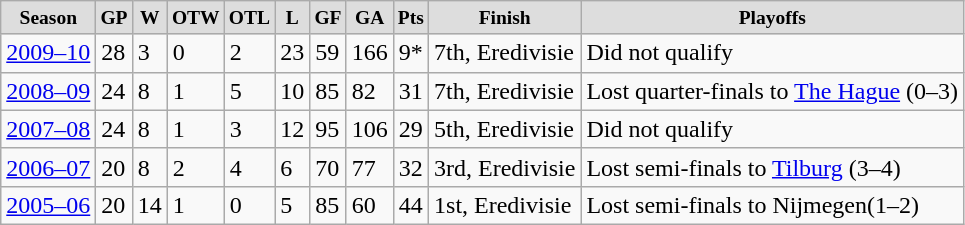<table class="wikitable">
<tr align="center" style="font-size: small; font-weight:bold; background-color:#dddddd; padding:5px;" |>
<td>Season</td>
<td>GP</td>
<td>W</td>
<td>OTW</td>
<td>OTL</td>
<td>L</td>
<td>GF</td>
<td>GA</td>
<td>Pts</td>
<td>Finish</td>
<td>Playoffs</td>
</tr>
<tr>
<td><a href='#'>2009–10</a></td>
<td>28</td>
<td>3</td>
<td>0</td>
<td>2</td>
<td>23</td>
<td>59</td>
<td>166</td>
<td>9*</td>
<td>7th, Eredivisie</td>
<td>Did not qualify</td>
</tr>
<tr>
<td><a href='#'>2008–09</a></td>
<td>24</td>
<td>8</td>
<td>1</td>
<td>5</td>
<td>10</td>
<td>85</td>
<td>82</td>
<td>31</td>
<td>7th, Eredivisie</td>
<td>Lost quarter-finals to <a href='#'>The Hague</a> (0–3)</td>
</tr>
<tr>
<td><a href='#'>2007–08</a></td>
<td>24</td>
<td>8</td>
<td>1</td>
<td>3</td>
<td>12</td>
<td>95</td>
<td>106</td>
<td>29</td>
<td>5th, Eredivisie</td>
<td>Did not qualify</td>
</tr>
<tr>
<td><a href='#'>2006–07</a></td>
<td>20</td>
<td>8</td>
<td>2</td>
<td>4</td>
<td>6</td>
<td>70</td>
<td>77</td>
<td>32</td>
<td>3rd, Eredivisie</td>
<td>Lost semi-finals to <a href='#'>Tilburg</a> (3–4)</td>
</tr>
<tr>
<td><a href='#'>2005–06</a></td>
<td>20</td>
<td>14</td>
<td>1</td>
<td>0</td>
<td>5</td>
<td>85</td>
<td>60</td>
<td>44</td>
<td>1st, Eredivisie</td>
<td>Lost semi-finals to Nijmegen(1–2)</td>
</tr>
</table>
